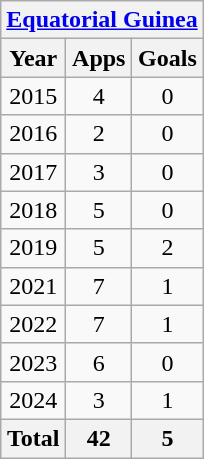<table class="wikitable" style="text-align:center">
<tr>
<th colspan=3><a href='#'>Equatorial Guinea</a></th>
</tr>
<tr>
<th>Year</th>
<th>Apps</th>
<th>Goals</th>
</tr>
<tr>
<td>2015</td>
<td>4</td>
<td>0</td>
</tr>
<tr>
<td>2016</td>
<td>2</td>
<td>0</td>
</tr>
<tr>
<td>2017</td>
<td>3</td>
<td>0</td>
</tr>
<tr>
<td>2018</td>
<td>5</td>
<td>0</td>
</tr>
<tr>
<td>2019</td>
<td>5</td>
<td>2</td>
</tr>
<tr>
<td>2021</td>
<td>7</td>
<td>1</td>
</tr>
<tr>
<td>2022</td>
<td>7</td>
<td>1</td>
</tr>
<tr>
<td>2023</td>
<td>6</td>
<td>0</td>
</tr>
<tr>
<td>2024</td>
<td>3</td>
<td>1</td>
</tr>
<tr>
<th>Total</th>
<th>42</th>
<th>5</th>
</tr>
</table>
